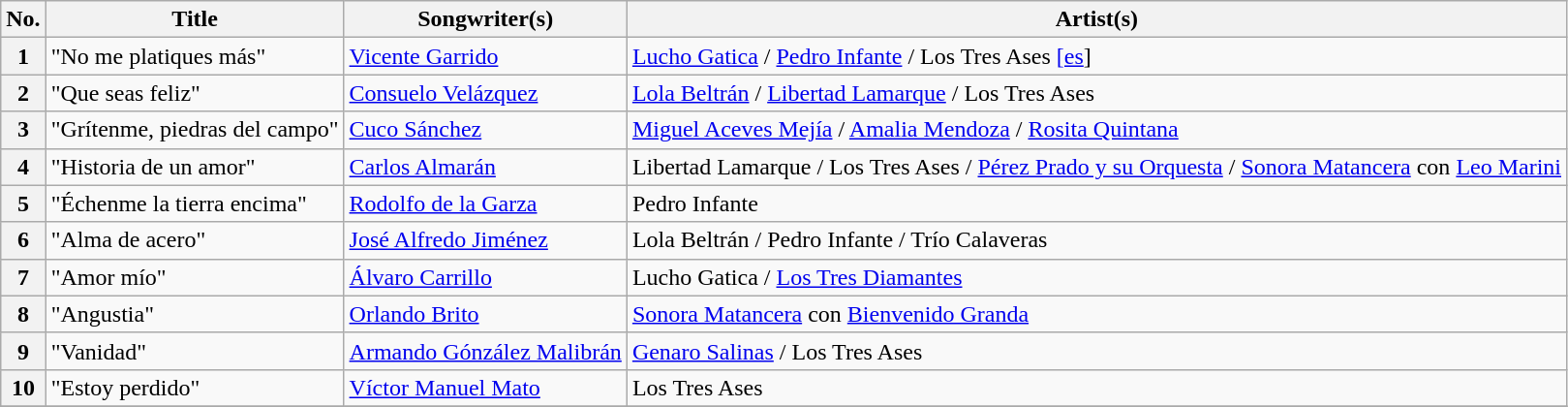<table class="wikitable sortable" style="text-align: left">
<tr>
<th scope="col">No.</th>
<th scope="col">Title</th>
<th scope="col">Songwriter(s)</th>
<th scope="col">Artist(s)</th>
</tr>
<tr>
<th scope="row">1</th>
<td>"No me platiques más"</td>
<td><a href='#'>Vicente Garrido</a></td>
<td><a href='#'>Lucho Gatica</a> / <a href='#'>Pedro Infante</a> / Los Tres Ases <a href='#'>[es</a>]</td>
</tr>
<tr>
<th scope="row">2</th>
<td>"Que seas feliz"</td>
<td><a href='#'>Consuelo Velázquez</a></td>
<td><a href='#'>Lola Beltrán</a> / <a href='#'>Libertad Lamarque</a> / Los Tres Ases</td>
</tr>
<tr>
<th scope="row">3</th>
<td>"Grítenme, piedras del campo"</td>
<td><a href='#'>Cuco Sánchez</a></td>
<td><a href='#'>Miguel Aceves Mejía</a> / <a href='#'>Amalia Mendoza</a> / <a href='#'>Rosita Quintana</a></td>
</tr>
<tr>
<th scope="row">4</th>
<td>"Historia de un amor"</td>
<td><a href='#'>Carlos Almarán</a></td>
<td>Libertad Lamarque / Los Tres Ases / <a href='#'>Pérez Prado y su Orquesta</a> / <a href='#'>Sonora Matancera</a> con <a href='#'>Leo Marini</a></td>
</tr>
<tr>
<th scope="row">5</th>
<td>"Échenme la tierra encima"</td>
<td><a href='#'>Rodolfo de la Garza</a></td>
<td>Pedro Infante</td>
</tr>
<tr>
<th scope="row">6</th>
<td>"Alma de acero"</td>
<td><a href='#'>José Alfredo Jiménez</a></td>
<td>Lola Beltrán / Pedro Infante / Trío Calaveras</td>
</tr>
<tr>
<th scope="row">7</th>
<td>"Amor mío"</td>
<td><a href='#'>Álvaro Carrillo</a></td>
<td>Lucho Gatica / <a href='#'>Los Tres Diamantes</a></td>
</tr>
<tr>
<th scope="row">8</th>
<td>"Angustia"</td>
<td><a href='#'>Orlando Brito</a></td>
<td><a href='#'>Sonora Matancera</a> con <a href='#'>Bienvenido Granda</a></td>
</tr>
<tr>
<th scope="row">9</th>
<td>"Vanidad"</td>
<td><a href='#'>Armando Gónzález Malibrán</a></td>
<td><a href='#'>Genaro Salinas</a> / Los Tres Ases</td>
</tr>
<tr>
<th scope="row">10</th>
<td>"Estoy perdido"</td>
<td><a href='#'>Víctor Manuel Mato</a></td>
<td>Los Tres Ases</td>
</tr>
<tr>
</tr>
</table>
